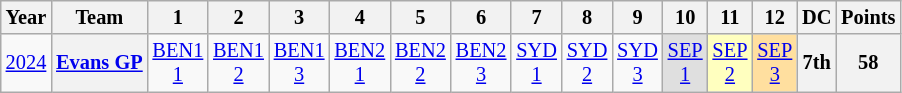<table class="wikitable" style="text-align:center; font-size:85%">
<tr>
<th>Year</th>
<th>Team</th>
<th>1</th>
<th>2</th>
<th>3</th>
<th>4</th>
<th>5</th>
<th>6</th>
<th>7</th>
<th>8</th>
<th>9</th>
<th>10</th>
<th>11</th>
<th>12</th>
<th>DC</th>
<th>Points</th>
</tr>
<tr>
<td><a href='#'>2024</a></td>
<th nowrap><a href='#'>Evans GP</a></th>
<td><a href='#'>BEN1<br>1</a></td>
<td><a href='#'>BEN1<br>2</a></td>
<td><a href='#'>BEN1<br>3</a></td>
<td><a href='#'>BEN2<br>1</a></td>
<td><a href='#'>BEN2<br>2</a></td>
<td><a href='#'>BEN2<br>3</a></td>
<td><a href='#'>SYD<br>1</a></td>
<td><a href='#'>SYD<br>2</a></td>
<td><a href='#'>SYD<br>3</a></td>
<td style="background:#DFDFDF"><a href='#'>SEP<br>1</a><br></td>
<td style="background:#FFFFBF"><a href='#'>SEP<br>2</a><br></td>
<td style="background:#FFDF9F"><a href='#'>SEP<br>3</a><br></td>
<th>7th</th>
<th>58</th>
</tr>
</table>
